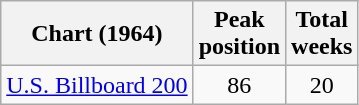<table class="wikitable sortable">
<tr>
<th>Chart (1964)</th>
<th>Peak<br>position</th>
<th>Total<br>weeks</th>
</tr>
<tr>
<td align="left"><a href='#'>U.S. Billboard 200</a></td>
<td style="text-align:center;">86</td>
<td style="text-align:center;">20</td>
</tr>
</table>
